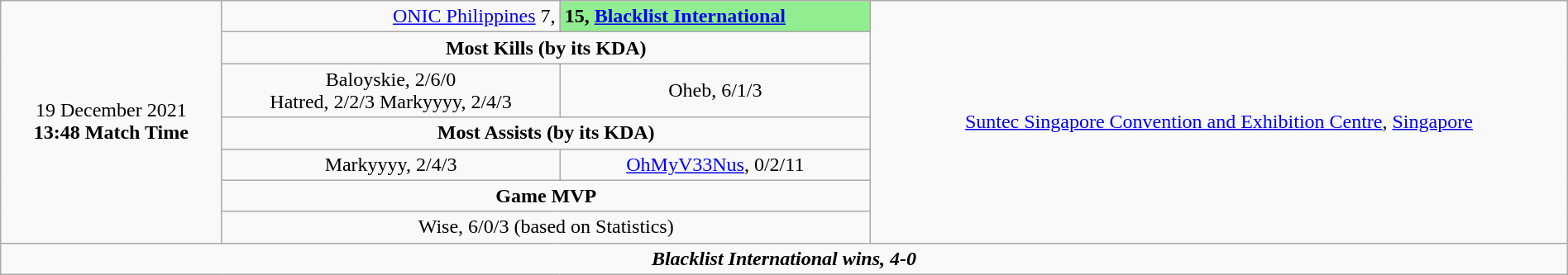<table class="wikitable" style="text-align: center; width: 100%; margin-left: auto; margin-right: auto; border: none;">
<tr>
<td rowspan="7">19 December 2021<br><strong>13:48 Match Time</strong></td>
<td align="right"> <a href='#'>ONIC Philippines</a> 7,</td>
<td bgcolor="#90EE90" align="left"><strong>15, <a href='#'>Blacklist International</a></strong> </td>
<td rowspan="7"><a href='#'>Suntec Singapore Convention and Exhibition Centre</a>, <a href='#'>Singapore</a></td>
</tr>
<tr>
<td colspan="2"><strong>Most Kills (by its KDA)</strong></td>
</tr>
<tr>
<td>Baloyskie, 2/6/0<br>Hatred, 2/2/3
Markyyyy, 2/4/3</td>
<td>Oheb, 6/1/3</td>
</tr>
<tr>
<td colspan="2"><strong>Most Assists (by its KDA)</strong></td>
</tr>
<tr>
<td>Markyyyy, 2/4/3</td>
<td><a href='#'>OhMyV33Nus</a>, 0/2/11</td>
</tr>
<tr>
<td colspan="2"><strong>Game MVP</strong></td>
</tr>
<tr>
<td colspan="2">Wise, 6/0/3 (based on Statistics)</td>
</tr>
<tr>
<td colspan="4"><strong><em>Blacklist International wins, 4-0</em></strong></td>
</tr>
</table>
